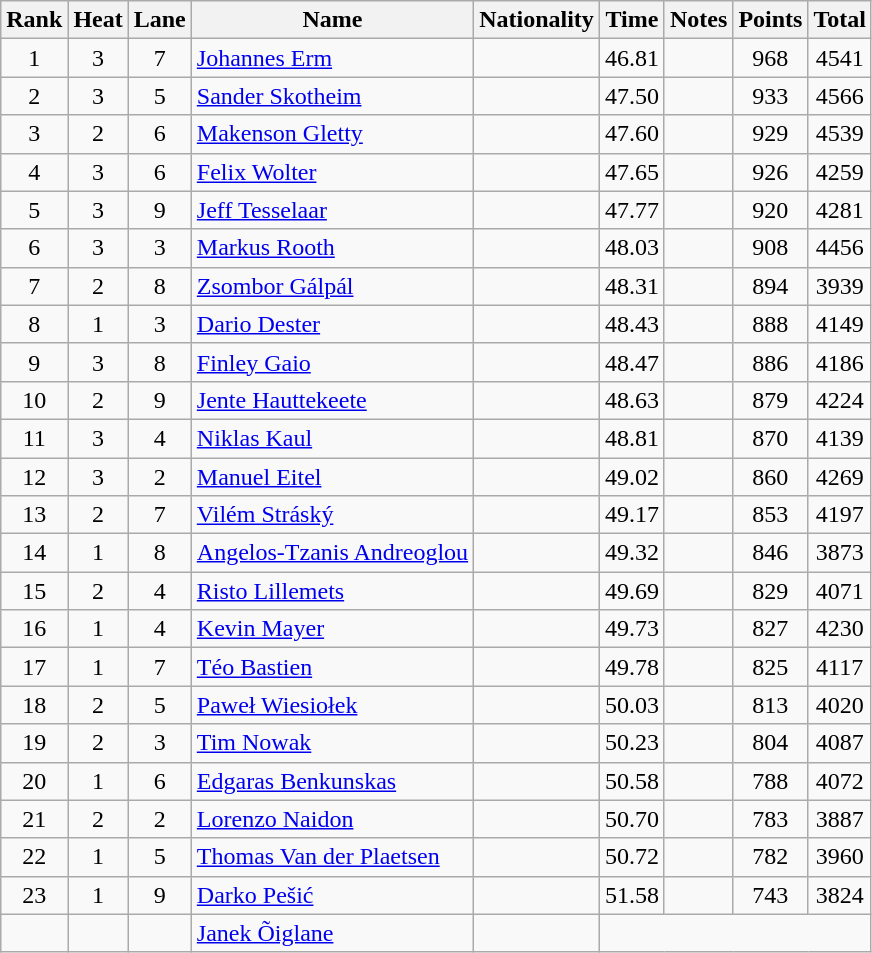<table class="wikitable sortable" style="text-align:center">
<tr>
<th>Rank</th>
<th>Heat</th>
<th>Lane</th>
<th>Name</th>
<th>Nationality</th>
<th>Time</th>
<th>Notes</th>
<th>Points</th>
<th>Total</th>
</tr>
<tr>
<td align="center">1</td>
<td align="center">3</td>
<td align="center">7</td>
<td align="left"><a href='#'>Johannes Erm</a></td>
<td align="left"></td>
<td align="center">46.81</td>
<td align="center"></td>
<td align="center">968</td>
<td>4541</td>
</tr>
<tr>
<td align="center">2</td>
<td align="center">3</td>
<td align="center">5</td>
<td align="left"><a href='#'>Sander Skotheim</a></td>
<td align="left"></td>
<td align="center">47.50</td>
<td align="center"></td>
<td align="center">933</td>
<td>4566</td>
</tr>
<tr>
<td align="center">3</td>
<td align="center">2</td>
<td align="center">6</td>
<td align="left"><a href='#'>Makenson Gletty</a></td>
<td align="left"></td>
<td align="center">47.60</td>
<td align="center"></td>
<td align="center">929</td>
<td>4539</td>
</tr>
<tr>
<td align="center">4</td>
<td align="center">3</td>
<td align="center">6</td>
<td align="left"><a href='#'>Felix Wolter</a></td>
<td align="left"></td>
<td align="center">47.65</td>
<td align="center"></td>
<td align="center">926</td>
<td>4259</td>
</tr>
<tr>
<td align="center">5</td>
<td align="center">3</td>
<td align="center">9</td>
<td align="left"><a href='#'>Jeff Tesselaar</a></td>
<td align="left"></td>
<td align="center">47.77</td>
<td align="center"></td>
<td align="center">920</td>
<td>4281</td>
</tr>
<tr>
<td align="center">6</td>
<td align="center">3</td>
<td align="center">3</td>
<td align="left"><a href='#'>Markus Rooth</a></td>
<td align="left"></td>
<td align="center">48.03</td>
<td align="center"></td>
<td align="center">908</td>
<td>4456</td>
</tr>
<tr>
<td align="center">7</td>
<td align="center">2</td>
<td align="center">8</td>
<td align="left"><a href='#'>Zsombor Gálpál</a></td>
<td align="left"></td>
<td align="center">48.31</td>
<td align="center"></td>
<td align="center">894</td>
<td>3939</td>
</tr>
<tr>
<td align="center">8</td>
<td align="center">1</td>
<td align="center">3</td>
<td align="left"><a href='#'>Dario Dester</a></td>
<td align="left"></td>
<td align="center">48.43</td>
<td align="center"></td>
<td align="center">888</td>
<td>4149</td>
</tr>
<tr>
<td align="center">9</td>
<td align="center">3</td>
<td align="center">8</td>
<td align="left"><a href='#'>Finley Gaio</a></td>
<td align="left"></td>
<td align="center">48.47</td>
<td align="center"></td>
<td align="center">886</td>
<td>4186</td>
</tr>
<tr>
<td align="center">10</td>
<td align="center">2</td>
<td align="center">9</td>
<td align="left"><a href='#'>Jente Hauttekeete</a></td>
<td align="left"></td>
<td align="center">48.63</td>
<td align="center"></td>
<td align="center">879</td>
<td>4224</td>
</tr>
<tr>
<td align="center">11</td>
<td align="center">3</td>
<td align="center">4</td>
<td align="left"><a href='#'>Niklas Kaul</a></td>
<td align="left"></td>
<td align="center">48.81</td>
<td align="center"></td>
<td align="center">870</td>
<td>4139</td>
</tr>
<tr>
<td align="center">12</td>
<td align="center">3</td>
<td align="center">2</td>
<td align="left"><a href='#'>Manuel Eitel</a></td>
<td align="left"></td>
<td align="center">49.02</td>
<td align="center"></td>
<td align="center">860</td>
<td>4269</td>
</tr>
<tr>
<td align="center">13</td>
<td align="center">2</td>
<td align="center">7</td>
<td align="left"><a href='#'>Vilém Stráský</a></td>
<td align="left"></td>
<td align="center">49.17</td>
<td align="center"></td>
<td align="center">853</td>
<td>4197</td>
</tr>
<tr>
<td align="center">14</td>
<td align="center">1</td>
<td align="center">8</td>
<td align="left"><a href='#'>Angelos-Tzanis Andreoglou</a></td>
<td align="left"></td>
<td align="center">49.32</td>
<td align="center"></td>
<td align="center">846</td>
<td>3873</td>
</tr>
<tr>
<td align="center">15</td>
<td align="center">2</td>
<td align="center">4</td>
<td align="left"><a href='#'>Risto Lillemets</a></td>
<td align="left"></td>
<td align="center">49.69</td>
<td align="center"></td>
<td align="center">829</td>
<td>4071</td>
</tr>
<tr>
<td align="center">16</td>
<td align="center">1</td>
<td align="center">4</td>
<td align="left"><a href='#'>Kevin Mayer</a></td>
<td align="left"></td>
<td align="center">49.73</td>
<td align="center"></td>
<td align="center">827</td>
<td>4230</td>
</tr>
<tr>
<td align="center">17</td>
<td align="center">1</td>
<td align="center">7</td>
<td align="left"><a href='#'>Téo Bastien</a></td>
<td align="left"></td>
<td align="center">49.78</td>
<td align="center"></td>
<td align="center">825</td>
<td>4117</td>
</tr>
<tr>
<td align="center">18</td>
<td align="center">2</td>
<td align="center">5</td>
<td align="left"><a href='#'>Paweł Wiesiołek</a></td>
<td align="left"></td>
<td align="center">50.03</td>
<td align="center"></td>
<td align="center">813</td>
<td>4020</td>
</tr>
<tr>
<td align="center">19</td>
<td align="center">2</td>
<td align="center">3</td>
<td align="left"><a href='#'>Tim Nowak</a></td>
<td align="left"></td>
<td align="center">50.23</td>
<td align="center"></td>
<td align="center">804</td>
<td>4087</td>
</tr>
<tr>
<td align="center">20</td>
<td align="center">1</td>
<td align="center">6</td>
<td align="left"><a href='#'>Edgaras Benkunskas</a></td>
<td align="left"></td>
<td align="center">50.58</td>
<td align="center"></td>
<td align="center">788</td>
<td>4072</td>
</tr>
<tr>
<td align="center">21</td>
<td align="center">2</td>
<td align="center">2</td>
<td align="left"><a href='#'>Lorenzo Naidon</a></td>
<td align="left"></td>
<td align="center">50.70</td>
<td align="center"></td>
<td align="center">783</td>
<td>3887</td>
</tr>
<tr>
<td align="center">22</td>
<td align="center">1</td>
<td align="center">5</td>
<td align="left"><a href='#'>Thomas Van der Plaetsen</a></td>
<td align="left"></td>
<td align="center">50.72</td>
<td align="center"></td>
<td align="center">782</td>
<td>3960</td>
</tr>
<tr>
<td align="center">23</td>
<td align="center">1</td>
<td align="center">9</td>
<td align="left"><a href='#'>Darko Pešić</a></td>
<td align="left"></td>
<td align="center">51.58</td>
<td align="center"></td>
<td align="center">743</td>
<td>3824</td>
</tr>
<tr>
<td align="center"></td>
<td align="center"></td>
<td align="center"></td>
<td align="left"><a href='#'>Janek Õiglane</a></td>
<td align="left"></td>
<td colspan="4" align="center"></td>
</tr>
</table>
